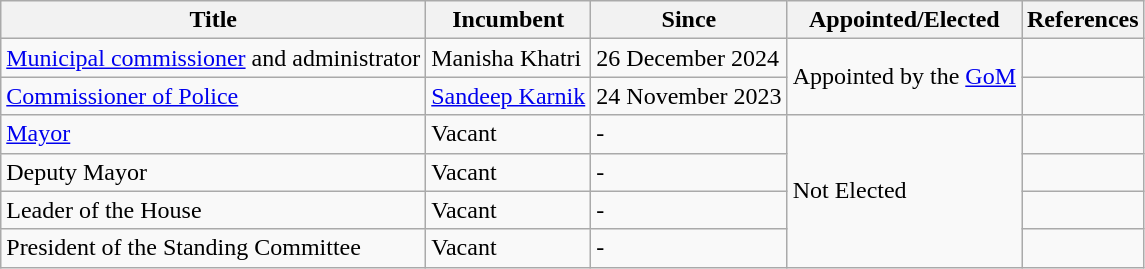<table class="wikitable">
<tr>
<th>Title</th>
<th>Incumbent</th>
<th>Since</th>
<th>Appointed/Elected</th>
<th>References</th>
</tr>
<tr>
<td><a href='#'>Municipal commissioner</a> and administrator</td>
<td>Manisha Khatri</td>
<td>26 December 2024</td>
<td rowspan="2">Appointed by the <a href='#'>GoM</a></td>
<td></td>
</tr>
<tr>
<td><a href='#'>Commissioner of Police</a></td>
<td><a href='#'>Sandeep Karnik</a></td>
<td>24 November 2023</td>
<td></td>
</tr>
<tr>
<td><a href='#'>Mayor</a></td>
<td>Vacant</td>
<td>-</td>
<td rowspan="4">Not Elected</td>
<td></td>
</tr>
<tr>
<td>Deputy Mayor</td>
<td>Vacant</td>
<td>-</td>
<td></td>
</tr>
<tr>
<td>Leader of the House</td>
<td>Vacant</td>
<td>-</td>
<td></td>
</tr>
<tr>
<td>President of the Standing Committee</td>
<td>Vacant</td>
<td>-</td>
<td></td>
</tr>
</table>
